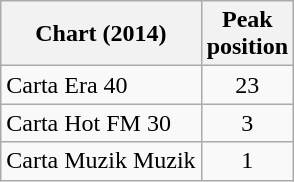<table class="wikitable">
<tr>
<th>Chart (2014)</th>
<th>Peak<br>position</th>
</tr>
<tr>
<td>Carta Era  40</td>
<td style="text-align:center;">23</td>
</tr>
<tr>
<td>Carta Hot FM 30</td>
<td style="text-align:center;">3</td>
</tr>
<tr>
<td>Carta Muzik Muzik</td>
<td style="text-align:center;">1</td>
</tr>
</table>
